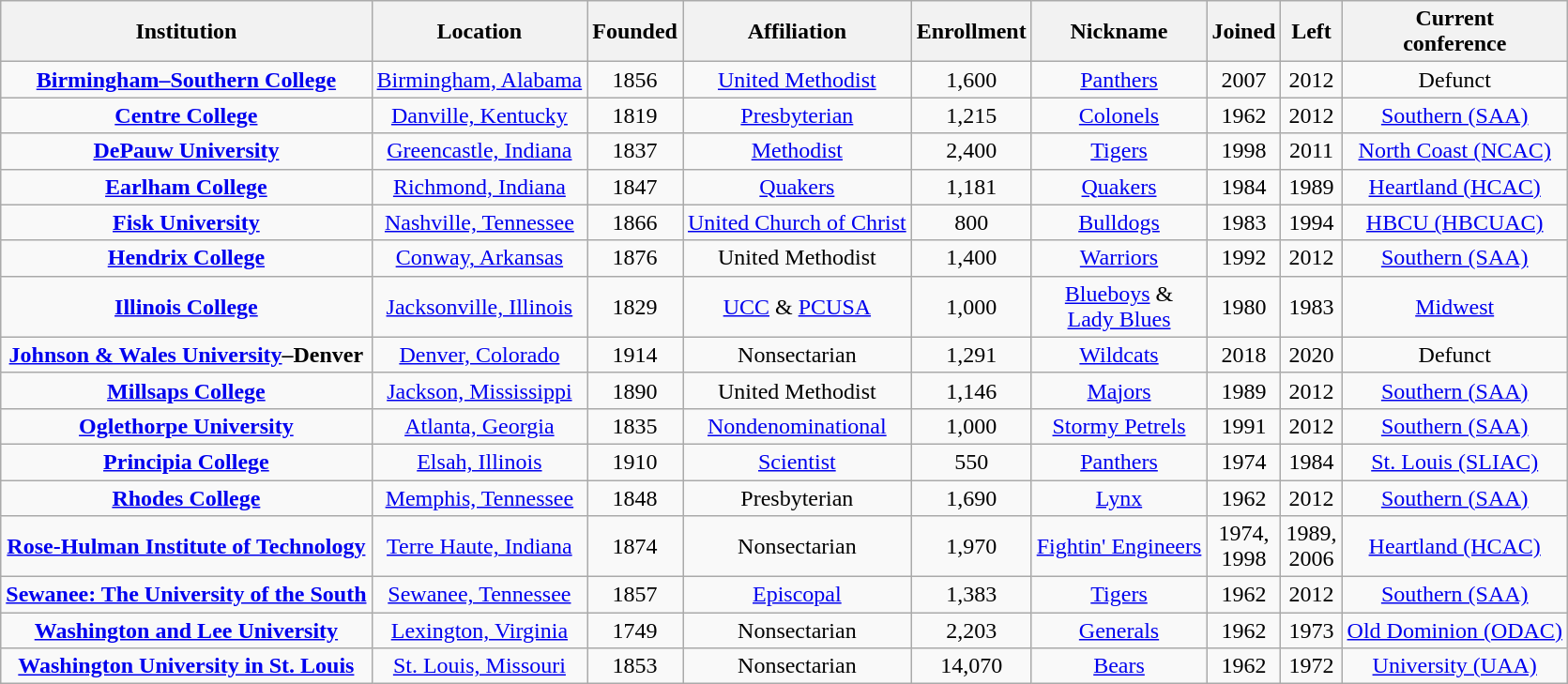<table class="wikitable sortable" style="text-align: center;">
<tr>
<th>Institution</th>
<th>Location</th>
<th>Founded</th>
<th>Affiliation</th>
<th>Enrollment</th>
<th>Nickname</th>
<th>Joined</th>
<th>Left</th>
<th>Current<br>conference</th>
</tr>
<tr>
<td><strong><a href='#'>Birmingham–Southern College</a></strong></td>
<td><a href='#'>Birmingham, Alabama</a></td>
<td>1856</td>
<td><a href='#'>United Methodist</a></td>
<td>1,600</td>
<td><a href='#'>Panthers</a></td>
<td>2007</td>
<td>2012</td>
<td>Defunct</td>
</tr>
<tr>
<td><strong><a href='#'>Centre College</a></strong></td>
<td><a href='#'>Danville, Kentucky</a></td>
<td>1819</td>
<td><a href='#'>Presbyterian</a></td>
<td>1,215</td>
<td><a href='#'>Colonels</a></td>
<td>1962</td>
<td>2012</td>
<td><a href='#'>Southern (SAA)</a></td>
</tr>
<tr>
<td><strong><a href='#'>DePauw University</a></strong></td>
<td><a href='#'>Greencastle, Indiana</a></td>
<td>1837</td>
<td><a href='#'>Methodist</a></td>
<td>2,400</td>
<td><a href='#'>Tigers</a></td>
<td>1998</td>
<td>2011</td>
<td><a href='#'>North Coast (NCAC)</a></td>
</tr>
<tr>
<td><strong><a href='#'>Earlham College</a></strong></td>
<td><a href='#'>Richmond, Indiana</a></td>
<td>1847</td>
<td><a href='#'>Quakers</a></td>
<td>1,181</td>
<td><a href='#'>Quakers</a></td>
<td>1984</td>
<td>1989</td>
<td><a href='#'>Heartland (HCAC)</a></td>
</tr>
<tr>
<td><strong><a href='#'>Fisk University</a></strong></td>
<td><a href='#'>Nashville, Tennessee</a></td>
<td>1866</td>
<td><a href='#'>United Church of Christ</a><br></td>
<td>800</td>
<td><a href='#'>Bulldogs</a></td>
<td>1983</td>
<td>1994</td>
<td><a href='#'>HBCU (HBCUAC)</a></td>
</tr>
<tr>
<td><strong><a href='#'>Hendrix College</a></strong></td>
<td><a href='#'>Conway, Arkansas</a></td>
<td>1876</td>
<td>United Methodist</td>
<td>1,400</td>
<td><a href='#'>Warriors</a></td>
<td>1992</td>
<td>2012</td>
<td><a href='#'>Southern (SAA)</a></td>
</tr>
<tr>
<td><strong><a href='#'>Illinois College</a></strong></td>
<td><a href='#'>Jacksonville, Illinois</a></td>
<td>1829</td>
<td><a href='#'>UCC</a> & <a href='#'>PCUSA</a></td>
<td>1,000</td>
<td><a href='#'>Blueboys</a> &<br><a href='#'>Lady Blues</a></td>
<td>1980</td>
<td>1983</td>
<td><a href='#'>Midwest</a></td>
</tr>
<tr>
<td><strong><a href='#'>Johnson & Wales University</a>–Denver</strong></td>
<td><a href='#'>Denver, Colorado</a></td>
<td>1914</td>
<td>Nonsectarian</td>
<td>1,291</td>
<td><a href='#'>Wildcats</a></td>
<td>2018</td>
<td>2020</td>
<td>Defunct</td>
</tr>
<tr>
<td><strong><a href='#'>Millsaps College</a></strong></td>
<td><a href='#'>Jackson, Mississippi</a></td>
<td>1890</td>
<td>United Methodist</td>
<td>1,146</td>
<td><a href='#'>Majors</a></td>
<td>1989</td>
<td>2012</td>
<td><a href='#'>Southern (SAA)</a></td>
</tr>
<tr>
<td><strong><a href='#'>Oglethorpe University</a></strong></td>
<td><a href='#'>Atlanta, Georgia</a></td>
<td>1835</td>
<td><a href='#'>Nondenominational</a></td>
<td>1,000</td>
<td><a href='#'>Stormy Petrels</a></td>
<td>1991</td>
<td>2012</td>
<td><a href='#'>Southern (SAA)</a></td>
</tr>
<tr>
<td><strong><a href='#'>Principia College</a></strong></td>
<td><a href='#'>Elsah, Illinois</a></td>
<td>1910</td>
<td><a href='#'>Scientist</a></td>
<td>550</td>
<td><a href='#'>Panthers</a></td>
<td>1974</td>
<td>1984</td>
<td><a href='#'>St. Louis (SLIAC)</a></td>
</tr>
<tr>
<td><strong><a href='#'>Rhodes College</a></strong></td>
<td><a href='#'>Memphis, Tennessee</a></td>
<td>1848</td>
<td>Presbyterian</td>
<td>1,690</td>
<td><a href='#'>Lynx</a></td>
<td>1962</td>
<td>2012</td>
<td><a href='#'>Southern (SAA)</a></td>
</tr>
<tr>
<td><strong><a href='#'>Rose-Hulman Institute of Technology</a></strong></td>
<td><a href='#'>Terre Haute, Indiana</a></td>
<td>1874</td>
<td>Nonsectarian</td>
<td>1,970</td>
<td><a href='#'>Fightin' Engineers</a></td>
<td>1974,<br>1998</td>
<td>1989,<br>2006</td>
<td><a href='#'>Heartland (HCAC)</a></td>
</tr>
<tr>
<td><strong><a href='#'>Sewanee: The University of the South</a></strong></td>
<td><a href='#'>Sewanee, Tennessee</a></td>
<td>1857</td>
<td><a href='#'>Episcopal</a></td>
<td>1,383</td>
<td><a href='#'>Tigers</a></td>
<td>1962</td>
<td>2012</td>
<td><a href='#'>Southern (SAA)</a></td>
</tr>
<tr>
<td><strong><a href='#'>Washington and Lee University</a></strong></td>
<td><a href='#'>Lexington, Virginia</a></td>
<td>1749</td>
<td>Nonsectarian</td>
<td>2,203</td>
<td><a href='#'>Generals</a></td>
<td>1962</td>
<td>1973</td>
<td><a href='#'>Old Dominion (ODAC)</a></td>
</tr>
<tr>
<td><strong><a href='#'>Washington University in St. Louis</a></strong></td>
<td><a href='#'>St. Louis, Missouri</a></td>
<td>1853</td>
<td>Nonsectarian</td>
<td>14,070</td>
<td><a href='#'>Bears</a></td>
<td>1962</td>
<td>1972</td>
<td><a href='#'>University (UAA)</a></td>
</tr>
</table>
